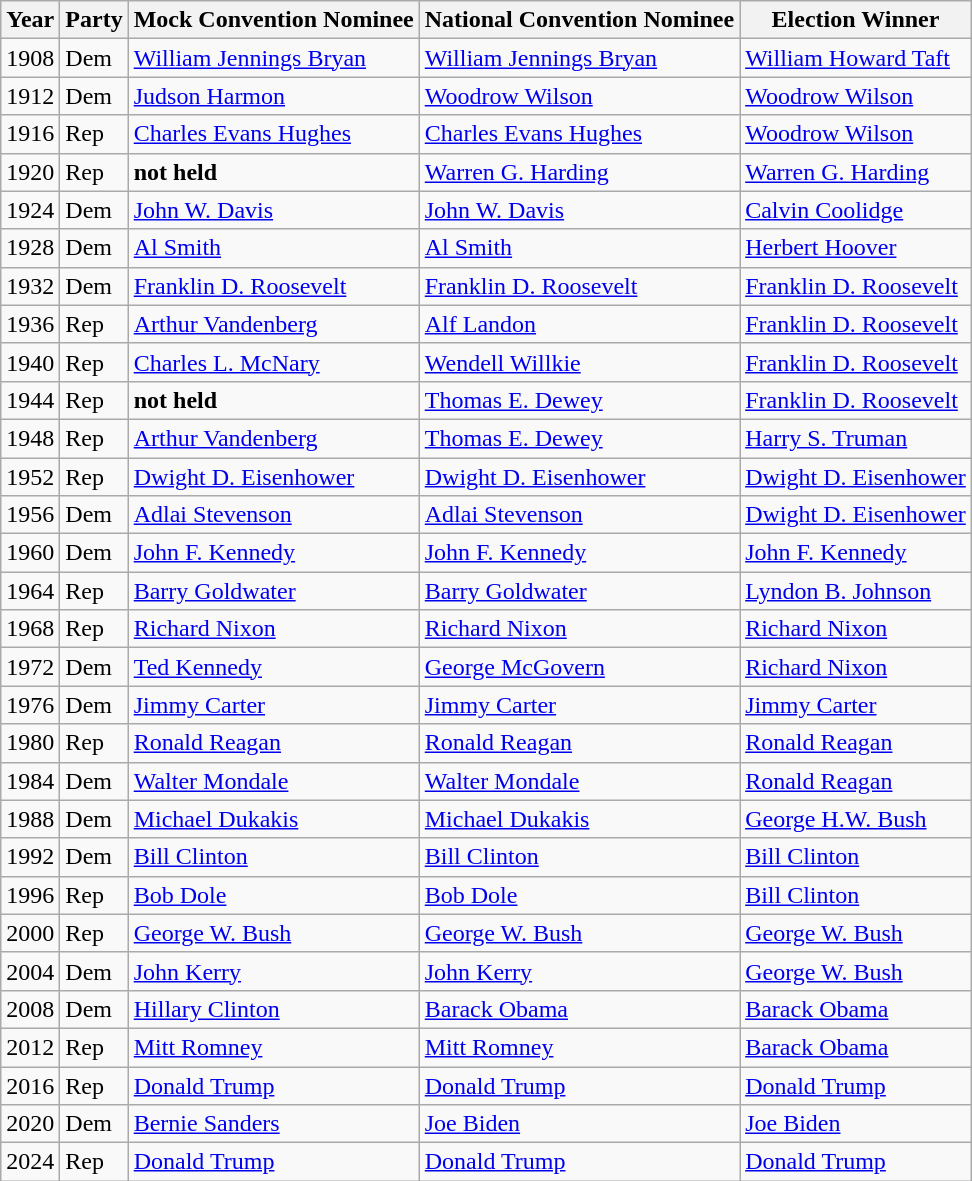<table class="wikitable sortable|" border="1">
<tr>
<th scope="col">Year</th>
<th scope="col">Party</th>
<th scope="col" class="unsortable">Mock Convention Nominee</th>
<th scope="col" class="unsortable">National Convention Nominee</th>
<th scope="col">Election Winner</th>
</tr>
<tr>
<td>1908</td>
<td><span>Dem</span></td>
<td><a href='#'>William Jennings Bryan</a></td>
<td><a href='#'>William Jennings Bryan</a></td>
<td><a href='#'>William Howard Taft</a></td>
</tr>
<tr>
<td>1912</td>
<td><span>Dem</span></td>
<td><a href='#'>Judson Harmon</a></td>
<td><a href='#'>Woodrow Wilson</a></td>
<td><a href='#'>Woodrow Wilson</a></td>
</tr>
<tr>
<td>1916</td>
<td><span>Rep</span></td>
<td><a href='#'>Charles Evans Hughes</a></td>
<td><a href='#'>Charles Evans Hughes</a></td>
<td><a href='#'>Woodrow Wilson</a></td>
</tr>
<tr>
<td>1920</td>
<td><span>Rep</span></td>
<td><strong>not held</strong></td>
<td><a href='#'>Warren G. Harding</a></td>
<td><a href='#'>Warren G. Harding</a></td>
</tr>
<tr>
<td>1924</td>
<td><span>Dem</span></td>
<td><a href='#'>John W. Davis</a></td>
<td><a href='#'>John W. Davis</a></td>
<td><a href='#'>Calvin Coolidge</a></td>
</tr>
<tr>
<td>1928</td>
<td><span>Dem</span></td>
<td><a href='#'>Al Smith</a></td>
<td><a href='#'>Al Smith</a></td>
<td><a href='#'>Herbert Hoover</a></td>
</tr>
<tr>
<td>1932</td>
<td><span>Dem</span></td>
<td><a href='#'>Franklin D. Roosevelt</a></td>
<td><a href='#'>Franklin D. Roosevelt</a></td>
<td><a href='#'>Franklin D. Roosevelt</a></td>
</tr>
<tr>
<td>1936</td>
<td><span>Rep</span></td>
<td><a href='#'>Arthur Vandenberg</a></td>
<td><a href='#'>Alf Landon</a></td>
<td><a href='#'>Franklin D. Roosevelt</a></td>
</tr>
<tr>
<td>1940</td>
<td><span>Rep</span></td>
<td><a href='#'>Charles L. McNary</a></td>
<td><a href='#'>Wendell Willkie</a></td>
<td><a href='#'>Franklin D. Roosevelt</a></td>
</tr>
<tr>
<td>1944</td>
<td><span>Rep</span></td>
<td><strong>not held</strong></td>
<td><a href='#'>Thomas E. Dewey</a></td>
<td><a href='#'>Franklin D. Roosevelt</a></td>
</tr>
<tr>
<td>1948</td>
<td><span>Rep</span></td>
<td><a href='#'>Arthur Vandenberg</a></td>
<td><a href='#'>Thomas E. Dewey</a></td>
<td><a href='#'>Harry S. Truman</a></td>
</tr>
<tr>
<td>1952</td>
<td><span>Rep</span></td>
<td><a href='#'>Dwight D. Eisenhower</a></td>
<td><a href='#'>Dwight D. Eisenhower</a></td>
<td><a href='#'>Dwight D. Eisenhower</a></td>
</tr>
<tr>
<td>1956</td>
<td><span>Dem</span></td>
<td><a href='#'>Adlai Stevenson</a></td>
<td><a href='#'>Adlai Stevenson</a></td>
<td><a href='#'>Dwight D. Eisenhower</a></td>
</tr>
<tr>
<td>1960</td>
<td><span>Dem</span></td>
<td><a href='#'>John F. Kennedy</a></td>
<td><a href='#'>John F. Kennedy</a></td>
<td><a href='#'>John F. Kennedy</a></td>
</tr>
<tr>
<td>1964</td>
<td><span>Rep</span></td>
<td><a href='#'>Barry Goldwater</a></td>
<td><a href='#'>Barry Goldwater</a></td>
<td><a href='#'>Lyndon B. Johnson</a></td>
</tr>
<tr>
<td>1968</td>
<td><span>Rep</span></td>
<td><a href='#'>Richard Nixon</a></td>
<td><a href='#'>Richard Nixon</a></td>
<td><a href='#'>Richard Nixon</a></td>
</tr>
<tr>
<td>1972</td>
<td><span>Dem</span></td>
<td><a href='#'>Ted Kennedy</a></td>
<td><a href='#'>George McGovern</a></td>
<td><a href='#'>Richard Nixon</a></td>
</tr>
<tr>
<td>1976</td>
<td><span>Dem</span></td>
<td><a href='#'>Jimmy Carter</a></td>
<td><a href='#'>Jimmy Carter</a></td>
<td><a href='#'>Jimmy Carter</a></td>
</tr>
<tr>
<td>1980</td>
<td><span>Rep</span></td>
<td><a href='#'>Ronald Reagan</a></td>
<td><a href='#'>Ronald Reagan</a></td>
<td><a href='#'>Ronald Reagan</a></td>
</tr>
<tr>
<td>1984</td>
<td><span>Dem</span></td>
<td><a href='#'>Walter Mondale</a></td>
<td><a href='#'>Walter Mondale</a></td>
<td><a href='#'>Ronald Reagan</a></td>
</tr>
<tr>
<td>1988</td>
<td><span>Dem</span></td>
<td><a href='#'>Michael Dukakis</a></td>
<td><a href='#'>Michael Dukakis</a></td>
<td><a href='#'>George H.W. Bush</a></td>
</tr>
<tr>
<td>1992</td>
<td><span>Dem</span></td>
<td><a href='#'>Bill Clinton</a></td>
<td><a href='#'>Bill Clinton</a></td>
<td><a href='#'>Bill Clinton</a></td>
</tr>
<tr>
<td>1996</td>
<td><span>Rep</span></td>
<td><a href='#'>Bob Dole</a></td>
<td><a href='#'>Bob Dole</a></td>
<td><a href='#'>Bill Clinton</a></td>
</tr>
<tr>
<td>2000</td>
<td><span>Rep</span></td>
<td><a href='#'>George W. Bush</a></td>
<td><a href='#'>George W. Bush</a></td>
<td><a href='#'>George W. Bush</a></td>
</tr>
<tr>
<td>2004</td>
<td><span>Dem</span></td>
<td><a href='#'>John Kerry</a></td>
<td><a href='#'>John Kerry</a></td>
<td><a href='#'>George W. Bush</a></td>
</tr>
<tr>
<td>2008</td>
<td><span>Dem</span></td>
<td><a href='#'>Hillary Clinton</a></td>
<td><a href='#'>Barack Obama</a></td>
<td><a href='#'>Barack Obama</a></td>
</tr>
<tr>
<td>2012</td>
<td><span>Rep</span></td>
<td><a href='#'>Mitt Romney</a></td>
<td><a href='#'>Mitt Romney</a></td>
<td><a href='#'>Barack Obama</a></td>
</tr>
<tr>
<td>2016</td>
<td><span>Rep</span></td>
<td><a href='#'>Donald Trump</a></td>
<td><a href='#'>Donald Trump</a></td>
<td><a href='#'>Donald Trump</a></td>
</tr>
<tr>
<td>2020</td>
<td><span>Dem</span></td>
<td><a href='#'>Bernie Sanders</a></td>
<td><a href='#'>Joe Biden</a></td>
<td><a href='#'>Joe Biden</a></td>
</tr>
<tr>
<td>2024</td>
<td><span>Rep</span></td>
<td><a href='#'>Donald Trump</a></td>
<td><a href='#'>Donald Trump</a></td>
<td><a href='#'>Donald Trump</a></td>
</tr>
</table>
